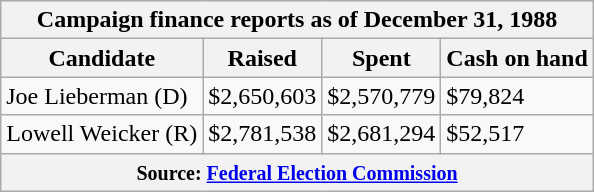<table class="wikitable sortable">
<tr>
<th colspan=4>Campaign finance reports as of December 31, 1988</th>
</tr>
<tr style="text-align:center;">
<th>Candidate</th>
<th>Raised</th>
<th>Spent</th>
<th>Cash on hand</th>
</tr>
<tr>
<td>Joe Lieberman (D)</td>
<td>$2,650,603</td>
<td>$2,570,779</td>
<td>$79,824</td>
</tr>
<tr>
<td>Lowell Weicker (R)</td>
<td>$2,781,538</td>
<td>$2,681,294</td>
<td>$52,517</td>
</tr>
<tr>
<th colspan="4"><small>Source: <a href='#'>Federal Election Commission</a></small></th>
</tr>
</table>
